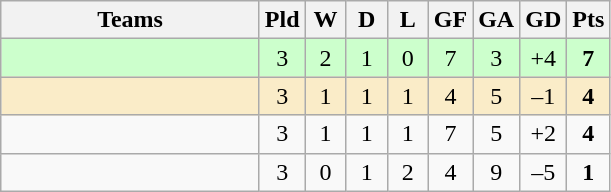<table class="wikitable" style="text-align: center;">
<tr>
<th width=165>Teams</th>
<th width=20>Pld</th>
<th width=20>W</th>
<th width=20>D</th>
<th width=20>L</th>
<th width=20>GF</th>
<th width=20>GA</th>
<th width=20>GD</th>
<th width=20>Pts</th>
</tr>
<tr align=center style="background:#ccffcc;">
<td style="text-align:left;"></td>
<td>3</td>
<td>2</td>
<td>1</td>
<td>0</td>
<td>7</td>
<td>3</td>
<td>+4</td>
<td><strong>7</strong></td>
</tr>
<tr align=center style="background:#faecc8;">
<td style="text-align:left;"></td>
<td>3</td>
<td>1</td>
<td>1</td>
<td>1</td>
<td>4</td>
<td>5</td>
<td>–1</td>
<td><strong>4</strong></td>
</tr>
<tr align=center>
<td style="text-align:left;"></td>
<td>3</td>
<td>1</td>
<td>1</td>
<td>1</td>
<td>7</td>
<td>5</td>
<td>+2</td>
<td><strong>4</strong></td>
</tr>
<tr align=center>
<td style="text-align:left;"></td>
<td>3</td>
<td>0</td>
<td>1</td>
<td>2</td>
<td>4</td>
<td>9</td>
<td>–5</td>
<td><strong>1</strong></td>
</tr>
</table>
